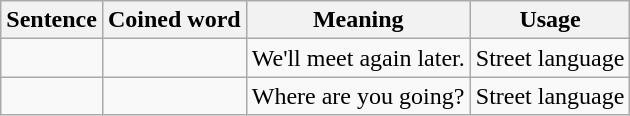<table class="wikitable">
<tr>
<th>Sentence</th>
<th>Coined word</th>
<th>Meaning</th>
<th>Usage</th>
</tr>
<tr>
<td></td>
<td></td>
<td>We'll meet again later.</td>
<td>Street language</td>
</tr>
<tr>
<td></td>
<td></td>
<td>Where are you going?</td>
<td>Street language</td>
</tr>
</table>
